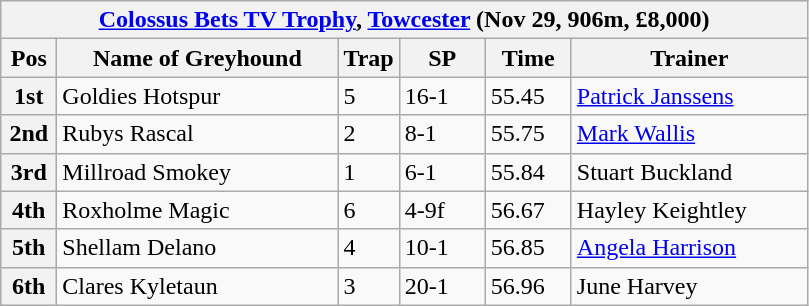<table class="wikitable">
<tr>
<th colspan="6"><a href='#'>Colossus Bets TV Trophy</a>, <a href='#'>Towcester</a> (Nov 29, 906m, £8,000)</th>
</tr>
<tr>
<th width=30>Pos</th>
<th width=180>Name of Greyhound</th>
<th width=30>Trap</th>
<th width=50>SP</th>
<th width=50>Time</th>
<th width=150>Trainer</th>
</tr>
<tr>
<th>1st</th>
<td>Goldies Hotspur</td>
<td>5</td>
<td>16-1</td>
<td>55.45</td>
<td><a href='#'>Patrick Janssens</a></td>
</tr>
<tr>
<th>2nd</th>
<td>Rubys Rascal</td>
<td>2</td>
<td>8-1</td>
<td>55.75</td>
<td><a href='#'>Mark Wallis</a></td>
</tr>
<tr>
<th>3rd</th>
<td>Millroad Smokey</td>
<td>1</td>
<td>6-1</td>
<td>55.84</td>
<td>Stuart Buckland</td>
</tr>
<tr>
<th>4th</th>
<td>Roxholme Magic</td>
<td>6</td>
<td>4-9f</td>
<td>56.67</td>
<td>Hayley Keightley</td>
</tr>
<tr>
<th>5th</th>
<td>Shellam Delano</td>
<td>4</td>
<td>10-1</td>
<td>56.85</td>
<td><a href='#'>Angela Harrison</a></td>
</tr>
<tr>
<th>6th</th>
<td>Clares Kyletaun</td>
<td>3</td>
<td>20-1</td>
<td>56.96</td>
<td>June Harvey</td>
</tr>
</table>
